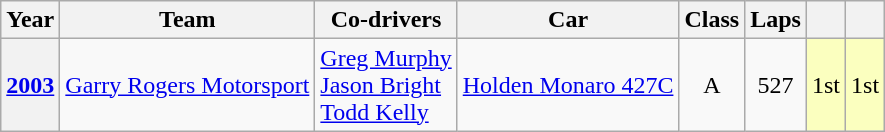<table class="wikitable" style="text-align:center">
<tr>
<th>Year</th>
<th>Team</th>
<th>Co-drivers</th>
<th>Car</th>
<th>Class</th>
<th>Laps</th>
<th></th>
<th></th>
</tr>
<tr>
<th><a href='#'>2003</a></th>
<td align="left"> <a href='#'>Garry Rogers Motorsport</a></td>
<td align="left"> <a href='#'>Greg Murphy</a><br> <a href='#'>Jason Bright</a><br> <a href='#'>Todd Kelly</a></td>
<td align="left"><a href='#'>Holden Monaro 427C</a></td>
<td>A</td>
<td>527</td>
<td style="background:#fbffbf;">1st</td>
<td style="background:#fbffbf;">1st</td>
</tr>
</table>
